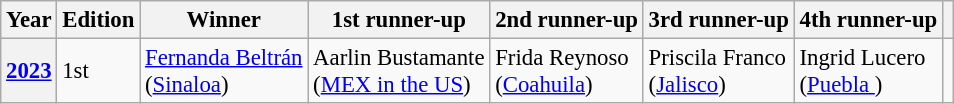<table class="wikitable defaultcenter" style="font-size:95%;">
<tr>
<th>Year</th>
<th>Edition</th>
<th>Winner</th>
<th>1st runner-up</th>
<th>2nd runner-up</th>
<th>3rd runner-up</th>
<th>4th runner-up</th>
<th></th>
</tr>
<tr>
<th><a href='#'>2023</a></th>
<td>1st</td>
<td><a href='#'>Fernanda Beltrán</a><br>(<a href='#'>Sinaloa</a>)</td>
<td>Aarlin Bustamante<br>(<a href='#'>MEX in the US</a>)</td>
<td>Frida Reynoso<br>(<a href='#'>Coahuila</a>)</td>
<td>Priscila Franco<br>(<a href='#'>Jalisco</a>)</td>
<td>Ingrid Lucero<br>(<a href='#'>Puebla </a>)</td>
<td><br></td>
</tr>
</table>
